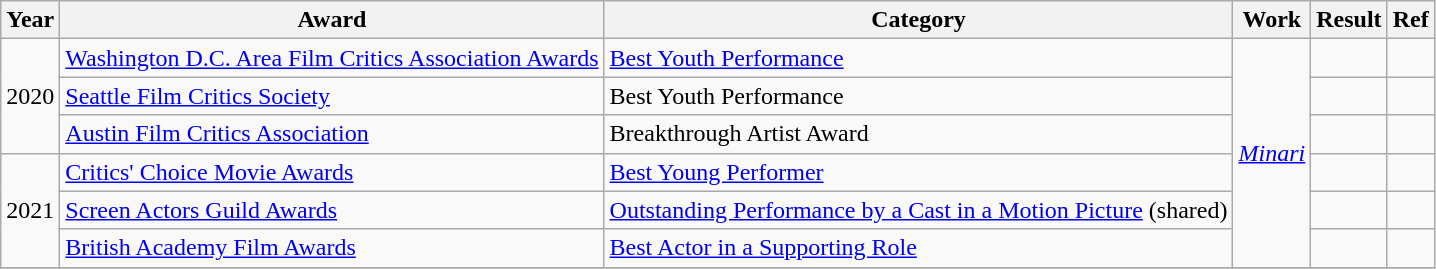<table class="wikitable plainrowheaders">
<tr>
<th>Year</th>
<th>Award</th>
<th>Category</th>
<th>Work</th>
<th>Result</th>
<th>Ref</th>
</tr>
<tr>
<td rowspan="3">2020</td>
<td><a href='#'>Washington D.C. Area Film Critics Association Awards</a></td>
<td><a href='#'>Best Youth Performance</a></td>
<td rowspan="6"><em><a href='#'>Minari</a></em></td>
<td></td>
<td></td>
</tr>
<tr>
<td><a href='#'>Seattle Film Critics Society</a></td>
<td>Best Youth Performance</td>
<td></td>
<td></td>
</tr>
<tr>
<td><a href='#'>Austin Film Critics Association</a></td>
<td>Breakthrough Artist Award</td>
<td></td>
<td></td>
</tr>
<tr>
<td rowspan="3">2021</td>
<td><a href='#'>Critics' Choice Movie Awards</a></td>
<td><a href='#'>Best Young Performer</a></td>
<td></td>
<td></td>
</tr>
<tr>
<td><a href='#'>Screen Actors Guild Awards</a></td>
<td><a href='#'>Outstanding Performance by a Cast in a Motion Picture</a> (shared)</td>
<td></td>
<td></td>
</tr>
<tr>
<td><a href='#'>British Academy Film Awards</a></td>
<td><a href='#'>Best Actor in a Supporting Role</a></td>
<td></td>
<td></td>
</tr>
<tr>
</tr>
</table>
